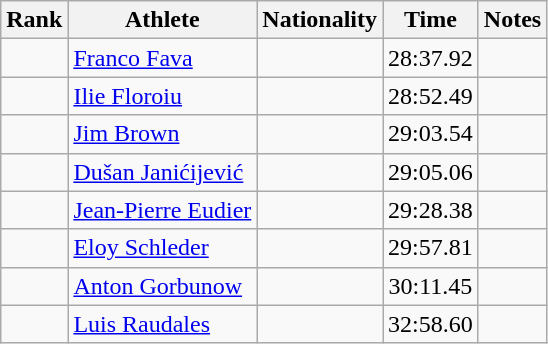<table class="wikitable sortable" style="text-align:center">
<tr>
<th>Rank</th>
<th>Athlete</th>
<th>Nationality</th>
<th>Time</th>
<th>Notes</th>
</tr>
<tr>
<td></td>
<td align=left><a href='#'>Franco Fava</a></td>
<td align=left></td>
<td>28:37.92</td>
<td></td>
</tr>
<tr>
<td></td>
<td align=left><a href='#'>Ilie Floroiu</a></td>
<td align=left></td>
<td>28:52.49</td>
<td></td>
</tr>
<tr>
<td></td>
<td align=left><a href='#'>Jim Brown</a></td>
<td align=left></td>
<td>29:03.54</td>
<td></td>
</tr>
<tr>
<td></td>
<td align=left><a href='#'>Dušan Janićijević</a></td>
<td align=left></td>
<td>29:05.06</td>
<td></td>
</tr>
<tr>
<td></td>
<td align=left><a href='#'>Jean-Pierre Eudier</a></td>
<td align=left></td>
<td>29:28.38</td>
<td></td>
</tr>
<tr>
<td></td>
<td align=left><a href='#'>Eloy Schleder</a></td>
<td align=left></td>
<td>29:57.81</td>
<td></td>
</tr>
<tr>
<td></td>
<td align=left><a href='#'>Anton Gorbunow</a></td>
<td align=left></td>
<td>30:11.45</td>
<td></td>
</tr>
<tr>
<td></td>
<td align=left><a href='#'>Luis Raudales</a></td>
<td align=left></td>
<td>32:58.60</td>
<td></td>
</tr>
</table>
